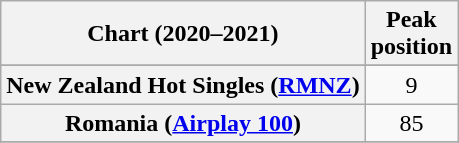<table class="wikitable sortable plainrowheaders" style="text-align:center">
<tr>
<th scope="col">Chart (2020–2021)</th>
<th scope="col">Peak<br>position</th>
</tr>
<tr>
</tr>
<tr>
</tr>
<tr>
</tr>
<tr>
<th scope="row">New Zealand Hot Singles (<a href='#'>RMNZ</a>)</th>
<td>9</td>
</tr>
<tr>
<th scope="row">Romania (<a href='#'>Airplay 100</a>)</th>
<td>85</td>
</tr>
<tr>
</tr>
</table>
